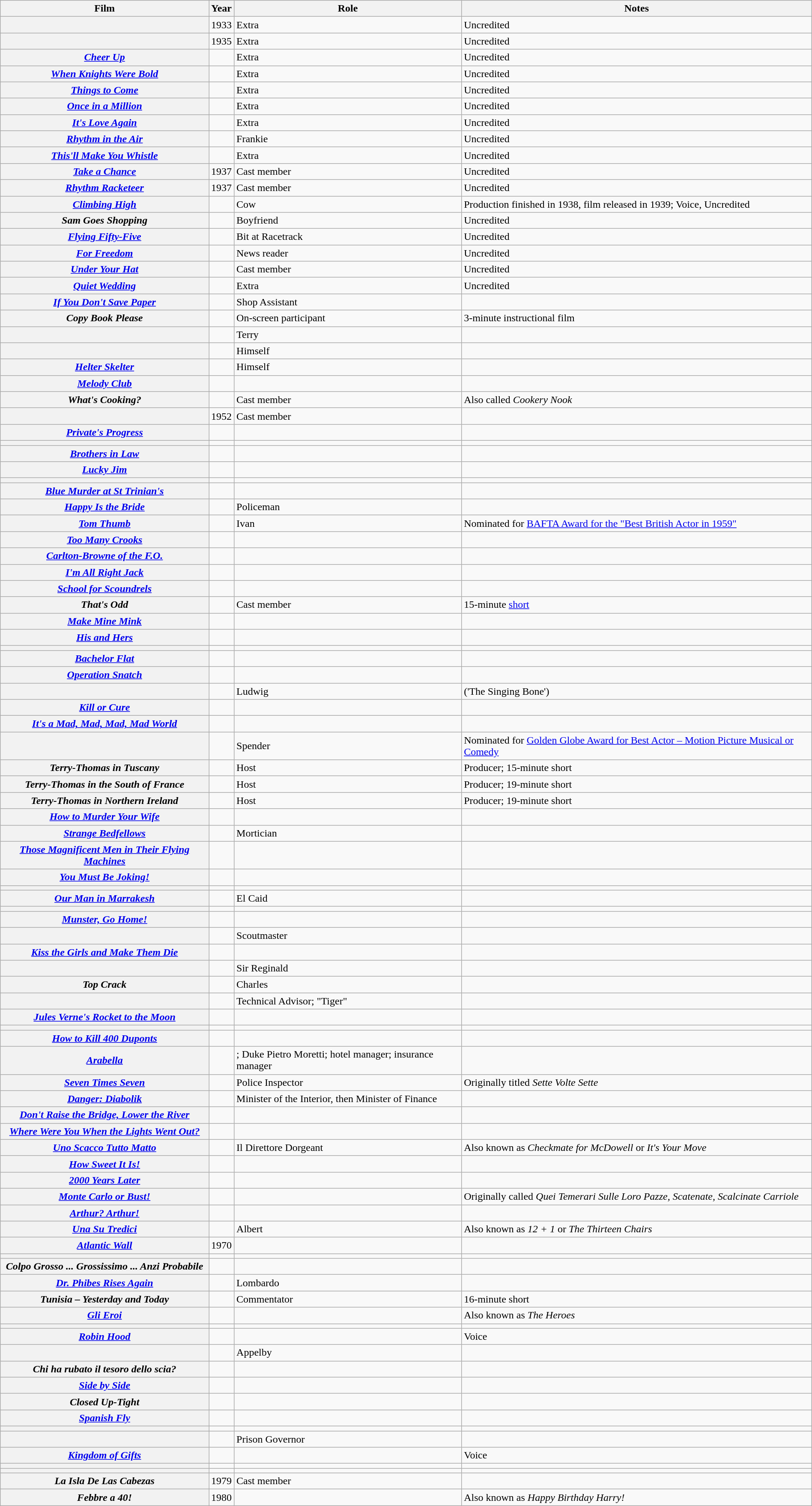<table class="wikitable plainrowheaders sortable" style="margin-right: 0;">
<tr>
<th scope="col">Film</th>
<th scope="col">Year</th>
<th scope="col">Role</th>
<th scope="col" class="unsortable">Notes</th>
</tr>
<tr>
<th scope="row"></th>
<td>1933</td>
<td>Extra</td>
<td>Uncredited</td>
</tr>
<tr>
<th scope="row"></th>
<td>1935</td>
<td>Extra</td>
<td>Uncredited</td>
</tr>
<tr>
<th scope="row"><em><a href='#'>Cheer Up</a></em></th>
<td></td>
<td>Extra</td>
<td>Uncredited</td>
</tr>
<tr>
<th scope="row"><em><a href='#'>When Knights Were Bold</a></em></th>
<td></td>
<td>Extra</td>
<td>Uncredited</td>
</tr>
<tr>
<th scope="row"><em><a href='#'>Things to Come</a></em></th>
<td></td>
<td>Extra</td>
<td>Uncredited</td>
</tr>
<tr>
<th scope="row"><em><a href='#'>Once in a Million</a></em></th>
<td></td>
<td>Extra</td>
<td>Uncredited</td>
</tr>
<tr>
<th scope="row"><em><a href='#'>It's Love Again</a></em></th>
<td></td>
<td>Extra</td>
<td>Uncredited</td>
</tr>
<tr>
<th scope="row"><em><a href='#'>Rhythm in the Air</a></em></th>
<td></td>
<td>Frankie</td>
<td>Uncredited</td>
</tr>
<tr>
<th scope="row"><em><a href='#'>This'll Make You Whistle</a></em></th>
<td></td>
<td>Extra</td>
<td>Uncredited</td>
</tr>
<tr>
<th scope="row"><em><a href='#'>Take a Chance</a></em></th>
<td>1937</td>
<td>Cast member</td>
<td>Uncredited</td>
</tr>
<tr>
<th scope="row"><em><a href='#'>Rhythm Racketeer</a></em></th>
<td>1937</td>
<td>Cast member</td>
<td>Uncredited</td>
</tr>
<tr>
<th scope="row"><em><a href='#'>Climbing High</a></em></th>
<td></td>
<td>Cow</td>
<td>Production finished in 1938, film released in 1939; Voice, Uncredited</td>
</tr>
<tr>
<th scope="row"><em>Sam Goes Shopping</em></th>
<td></td>
<td>Boyfriend</td>
<td>Uncredited</td>
</tr>
<tr>
<th scope="row"><em><a href='#'>Flying Fifty-Five</a></em></th>
<td></td>
<td>Bit at Racetrack</td>
<td>Uncredited</td>
</tr>
<tr>
<th scope="row"><em><a href='#'>For Freedom</a></em></th>
<td></td>
<td>News reader</td>
<td>Uncredited</td>
</tr>
<tr>
<th scope="row"><em><a href='#'>Under Your Hat</a></em></th>
<td></td>
<td>Cast member</td>
<td>Uncredited</td>
</tr>
<tr>
<th scope="row"><em><a href='#'>Quiet Wedding</a></em></th>
<td></td>
<td>Extra</td>
<td>Uncredited</td>
</tr>
<tr>
<th scope="row"><em><a href='#'>If You Don't Save Paper</a></em></th>
<td></td>
<td>Shop Assistant</td>
<td></td>
</tr>
<tr>
<th scope="row"><em>Copy Book Please</em></th>
<td></td>
<td>On-screen participant</td>
<td>3-minute instructional film</td>
</tr>
<tr>
<th scope="row"></th>
<td></td>
<td>Terry</td>
<td></td>
</tr>
<tr>
<th scope="row"></th>
<td></td>
<td>Himself</td>
<td></td>
</tr>
<tr>
<th scope="row"><em><a href='#'>Helter Skelter</a></em></th>
<td></td>
<td>Himself</td>
<td></td>
</tr>
<tr>
<th scope="row"><em><a href='#'>Melody Club</a></em></th>
<td></td>
<td></td>
<td></td>
</tr>
<tr>
<th scope="row"><em>What's Cooking?</em></th>
<td></td>
<td>Cast member</td>
<td>Also called <em>Cookery Nook</em></td>
</tr>
<tr>
<th scope="row"></th>
<td>1952</td>
<td>Cast member</td>
<td></td>
</tr>
<tr>
<th scope="row"><em><a href='#'>Private's Progress</a></em></th>
<td></td>
<td></td>
<td></td>
</tr>
<tr>
<th scope="row"></th>
<td></td>
<td></td>
<td></td>
</tr>
<tr>
<th scope="row"><em><a href='#'>Brothers in Law</a></em></th>
<td></td>
<td></td>
<td></td>
</tr>
<tr>
<th scope="row"><em><a href='#'>Lucky Jim</a></em></th>
<td></td>
<td></td>
<td></td>
</tr>
<tr>
<th scope="row"></th>
<td></td>
<td></td>
<td></td>
</tr>
<tr>
<th scope="row"><em><a href='#'>Blue Murder at St Trinian's</a></em></th>
<td></td>
<td></td>
<td></td>
</tr>
<tr>
<th scope="row"><em><a href='#'>Happy Is the Bride</a></em></th>
<td></td>
<td>Policeman</td>
<td></td>
</tr>
<tr>
<th scope="row"><em><a href='#'>Tom Thumb</a></em></th>
<td></td>
<td>Ivan</td>
<td>Nominated for <a href='#'>BAFTA Award for the "Best British Actor in 1959"</a></td>
</tr>
<tr>
<th scope="row"><em><a href='#'>Too Many Crooks</a></em></th>
<td></td>
<td></td>
<td></td>
</tr>
<tr>
<th scope="row"><em><a href='#'>Carlton-Browne of the F.O.</a></em></th>
<td></td>
<td></td>
<td></td>
</tr>
<tr>
<th scope="row"><em><a href='#'>I'm All Right Jack</a></em></th>
<td></td>
<td></td>
<td></td>
</tr>
<tr>
<th scope="row"><em><a href='#'>School for Scoundrels</a></em></th>
<td></td>
<td></td>
<td></td>
</tr>
<tr>
<th scope="row"><em>That's Odd</em></th>
<td></td>
<td>Cast member</td>
<td>15-minute <a href='#'>short</a></td>
</tr>
<tr>
<th scope="row"><em><a href='#'>Make Mine Mink</a></em></th>
<td></td>
<td></td>
<td></td>
</tr>
<tr>
<th scope="row"><em><a href='#'>His and Hers</a></em></th>
<td></td>
<td></td>
<td></td>
</tr>
<tr>
<th scope="row"></th>
<td></td>
<td></td>
<td></td>
</tr>
<tr>
<th scope="row"><em><a href='#'>Bachelor Flat</a></em></th>
<td></td>
<td></td>
<td></td>
</tr>
<tr>
<th scope="row"><em><a href='#'>Operation Snatch</a></em></th>
<td></td>
<td></td>
<td></td>
</tr>
<tr>
<th scope="row"></th>
<td></td>
<td>Ludwig</td>
<td>('The Singing Bone')</td>
</tr>
<tr>
<th scope="row"><em><a href='#'>Kill or Cure</a></em></th>
<td></td>
<td></td>
<td></td>
</tr>
<tr>
<th scope="row"><em><a href='#'>It's a Mad, Mad, Mad, Mad World</a></em></th>
<td></td>
<td></td>
<td></td>
</tr>
<tr>
<th scope="row"></th>
<td></td>
<td>Spender</td>
<td>Nominated for <a href='#'>Golden Globe Award for Best Actor – Motion Picture Musical or Comedy</a></td>
</tr>
<tr>
<th scope="row"><em>Terry-Thomas in Tuscany</em></th>
<td></td>
<td>Host</td>
<td>Producer; 15-minute short</td>
</tr>
<tr>
<th scope="row"><em>Terry-Thomas in the South of France</em></th>
<td></td>
<td>Host</td>
<td>Producer; 19-minute short</td>
</tr>
<tr>
<th scope="row"><em>Terry-Thomas in Northern Ireland</em></th>
<td></td>
<td>Host</td>
<td>Producer; 19-minute short</td>
</tr>
<tr>
<th scope="row"><em><a href='#'>How to Murder Your Wife</a></em></th>
<td></td>
<td></td>
<td></td>
</tr>
<tr>
<th scope="row"><em><a href='#'>Strange Bedfellows</a></em></th>
<td></td>
<td>Mortician</td>
<td></td>
</tr>
<tr>
<th scope="row"><em><a href='#'>Those Magnificent Men in Their Flying Machines</a></em></th>
<td></td>
<td></td>
<td></td>
</tr>
<tr>
<th scope="row"><em><a href='#'>You Must Be Joking!</a></em></th>
<td></td>
<td></td>
<td></td>
</tr>
<tr>
<th scope="row"></th>
<td></td>
<td></td>
<td></td>
</tr>
<tr>
<th scope="row"><em><a href='#'>Our Man in Marrakesh</a></em></th>
<td></td>
<td>El Caid</td>
<td></td>
</tr>
<tr>
<th scope="row"></th>
<td></td>
<td></td>
<td></td>
</tr>
<tr>
<th scope="row"><em><a href='#'>Munster, Go Home!</a></em></th>
<td></td>
<td></td>
<td></td>
</tr>
<tr>
<th scope="row"></th>
<td></td>
<td>Scoutmaster</td>
<td></td>
</tr>
<tr>
<th scope="row"><em><a href='#'>Kiss the Girls and Make Them Die</a></em></th>
<td></td>
<td></td>
<td></td>
</tr>
<tr>
<th scope="row"></th>
<td></td>
<td>Sir Reginald</td>
<td></td>
</tr>
<tr>
<th scope="row"><em>Top Crack</em></th>
<td></td>
<td>Charles</td>
<td></td>
</tr>
<tr>
<th scope="row"></th>
<td></td>
<td>Technical Advisor; "Tiger"</td>
<td></td>
</tr>
<tr>
<th scope="row"><em><a href='#'>Jules Verne's Rocket to the Moon</a></em></th>
<td></td>
<td></td>
<td></td>
</tr>
<tr>
<th scope="row"></th>
<td></td>
<td></td>
<td></td>
</tr>
<tr>
<th scope="row"><em><a href='#'>How to Kill 400 Duponts</a></em></th>
<td></td>
<td></td>
<td></td>
</tr>
<tr>
<th scope="row"><em><a href='#'>Arabella</a></em></th>
<td></td>
<td>; Duke Pietro Moretti; hotel manager; insurance manager</td>
<td></td>
</tr>
<tr>
<th scope="row"><em><a href='#'>Seven Times Seven</a></em></th>
<td></td>
<td>Police Inspector</td>
<td>Originally titled <em>Sette Volte Sette</em></td>
</tr>
<tr>
<th scope="row"><em><a href='#'>Danger: Diabolik</a></em></th>
<td></td>
<td>Minister of the Interior, then Minister of Finance</td>
<td></td>
</tr>
<tr>
<th scope="row"><em><a href='#'>Don't Raise the Bridge, Lower the River</a></em></th>
<td></td>
<td></td>
<td></td>
</tr>
<tr>
<th scope="row"><em><a href='#'>Where Were You When the Lights Went Out?</a></em></th>
<td></td>
<td></td>
<td></td>
</tr>
<tr>
<th scope="row"><em><a href='#'>Uno Scacco Tutto Matto</a></em></th>
<td></td>
<td>Il Direttore Dorgeant</td>
<td>Also known as <em>Checkmate for McDowell</em> or <em>It's Your Move</em></td>
</tr>
<tr>
<th scope="row"><em><a href='#'>How Sweet It Is!</a></em></th>
<td></td>
<td></td>
<td></td>
</tr>
<tr>
<th scope="row"><em><a href='#'>2000 Years Later</a></em></th>
<td></td>
<td></td>
<td></td>
</tr>
<tr>
<th scope="row"><em><a href='#'>Monte Carlo or Bust!</a></em></th>
<td></td>
<td></td>
<td>Originally called <em>Quei Temerari Sulle Loro Pazze, Scatenate, Scalcinate Carriole</em></td>
</tr>
<tr>
<th scope="row"><em><a href='#'>Arthur? Arthur!</a></em></th>
<td></td>
<td></td>
<td></td>
</tr>
<tr>
<th scope="row"><em><a href='#'>Una Su Tredici</a></em></th>
<td></td>
<td>Albert</td>
<td>Also known as <em>12 + 1</em> or <em>The Thirteen Chairs</em></td>
</tr>
<tr>
<th scope="row"><em><a href='#'>Atlantic Wall</a></em></th>
<td>1970</td>
<td></td>
<td></td>
</tr>
<tr>
<th scope="row"></th>
<td></td>
<td></td>
<td></td>
</tr>
<tr>
<th scope="row"><em>Colpo Grosso ... Grossissimo ... Anzi Probabile</em></th>
<td></td>
<td></td>
<td></td>
</tr>
<tr>
<th scope="row"><em><a href='#'>Dr. Phibes Rises Again</a></em></th>
<td></td>
<td>Lombardo</td>
<td></td>
</tr>
<tr>
<th scope="row"><em>Tunisia – Yesterday and Today</em></th>
<td></td>
<td>Commentator</td>
<td>16-minute short</td>
</tr>
<tr>
<th scope="row"><em><a href='#'>Gli Eroi</a></em></th>
<td></td>
<td></td>
<td>Also known as <em>The Heroes</em></td>
</tr>
<tr>
<th scope="row"></th>
<td></td>
<td></td>
<td></td>
</tr>
<tr>
<th scope="row"><em><a href='#'>Robin Hood</a></em></th>
<td></td>
<td></td>
<td>Voice</td>
</tr>
<tr>
<th scope="row"></th>
<td></td>
<td>Appelby</td>
<td></td>
</tr>
<tr>
<th scope="row"><em>Chi ha rubato il tesoro dello scia?</em></th>
<td></td>
<td></td>
<td></td>
</tr>
<tr>
<th scope="row"><em><a href='#'>Side by Side</a></em></th>
<td></td>
<td></td>
<td></td>
</tr>
<tr>
<th scope="row"><em>Closed Up-Tight</em></th>
<td></td>
<td></td>
<td></td>
</tr>
<tr>
<th scope="row"><em><a href='#'>Spanish Fly</a></em></th>
<td></td>
<td></td>
<td></td>
</tr>
<tr>
<th scope="row"></th>
<td></td>
<td></td>
<td></td>
</tr>
<tr>
<th scope="row"></th>
<td></td>
<td>Prison Governor</td>
<td></td>
</tr>
<tr>
<th scope="row"><em><a href='#'>Kingdom of Gifts</a></em></th>
<td></td>
<td></td>
<td>Voice</td>
</tr>
<tr>
<th scope="row"></th>
<td></td>
<td></td>
<td></td>
</tr>
<tr>
<th scope="row"></th>
<td></td>
<td></td>
<td></td>
</tr>
<tr>
<th scope="row"><em>La Isla De Las Cabezas</em></th>
<td>1979</td>
<td>Cast member</td>
<td></td>
</tr>
<tr>
<th scope="row"><em>Febbre a 40!</em></th>
<td>1980</td>
<td></td>
<td>Also known as <em>Happy Birthday Harry!</em></td>
</tr>
</table>
